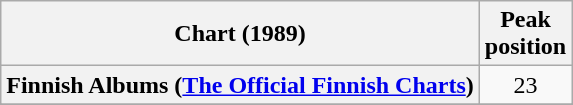<table class="wikitable sortable plainrowheaders">
<tr>
<th>Chart (1989)</th>
<th>Peak<br>position</th>
</tr>
<tr>
<th scope="row">Finnish Albums (<a href='#'>The Official Finnish Charts</a>)</th>
<td align="center">23</td>
</tr>
<tr>
</tr>
<tr>
</tr>
<tr>
</tr>
<tr>
</tr>
</table>
